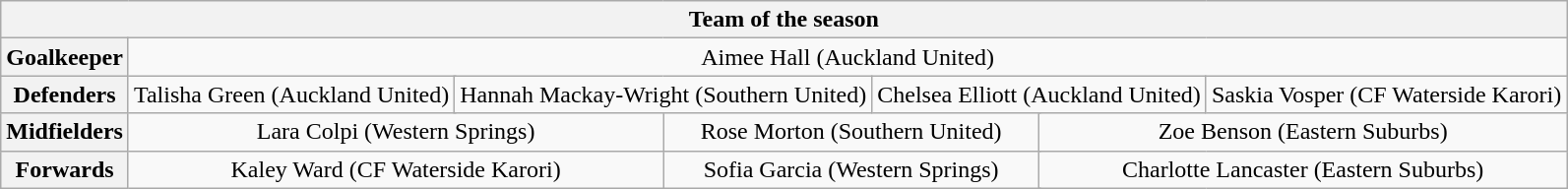<table class="wikitable" style="text-align:center">
<tr>
<th colspan="13">Team of the season</th>
</tr>
<tr>
<th>Goalkeeper</th>
<td colspan="12">Aimee Hall (Auckland United)</td>
</tr>
<tr>
<th>Defenders</th>
<td colspan="3">Talisha Green (Auckland United)</td>
<td colspan="3">Hannah Mackay-Wright (Southern United)</td>
<td colspan="3">Chelsea Elliott (Auckland United)</td>
<td colspan="3">Saskia Vosper (CF Waterside Karori)</td>
</tr>
<tr>
<th>Midfielders</th>
<td colspan="4">Lara Colpi (Western Springs)</td>
<td colspan="4">Rose Morton (Southern United)</td>
<td colspan="4">Zoe Benson (Eastern Suburbs)</td>
</tr>
<tr>
<th>Forwards</th>
<td colspan="4">Kaley Ward (CF Waterside Karori)</td>
<td colspan="4">Sofia Garcia (Western Springs)</td>
<td colspan="4">Charlotte Lancaster (Eastern Suburbs)</td>
</tr>
</table>
